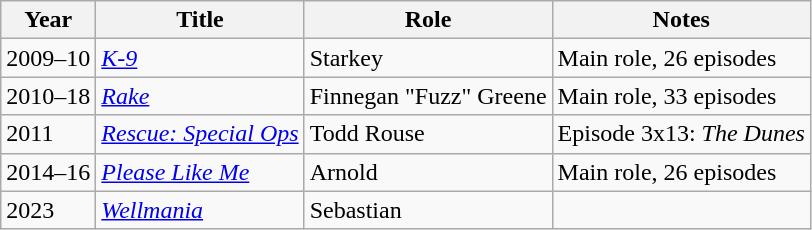<table class="wikitable sortable">
<tr>
<th>Year</th>
<th>Title</th>
<th>Role</th>
<th class="unsortable">Notes</th>
</tr>
<tr>
<td>2009–10</td>
<td><em><a href='#'>K-9</a></em></td>
<td>Starkey</td>
<td>Main role, 26 episodes</td>
</tr>
<tr>
<td>2010–18</td>
<td><em><a href='#'>Rake</a></em></td>
<td>Finnegan "Fuzz" Greene</td>
<td>Main role, 33 episodes</td>
</tr>
<tr>
<td>2011</td>
<td><em><a href='#'>Rescue: Special Ops</a></em></td>
<td>Todd Rouse</td>
<td>Episode 3x13: <em>The Dunes</em></td>
</tr>
<tr>
<td>2014–16</td>
<td><em><a href='#'>Please Like Me</a></em></td>
<td>Arnold</td>
<td>Main role, 26 episodes</td>
</tr>
<tr>
<td>2023</td>
<td><em><a href='#'>Wellmania</a></em></td>
<td>Sebastian</td>
<td></td>
</tr>
</table>
